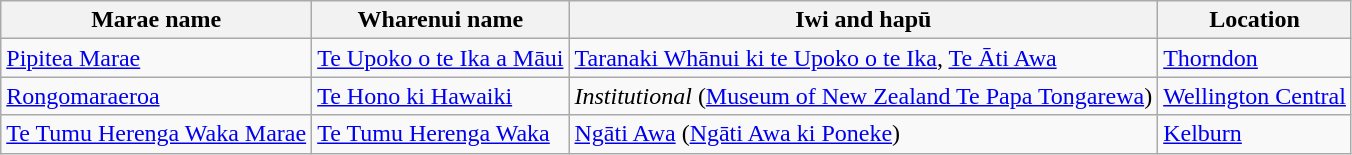<table class="wikitable sortable">
<tr>
<th>Marae name</th>
<th>Wharenui name</th>
<th>Iwi and hapū</th>
<th>Location</th>
</tr>
<tr>
<td><a href='#'>Pipitea Marae</a></td>
<td><a href='#'>Te Upoko o te Ika a Māui</a></td>
<td><a href='#'>Taranaki Whānui ki te Upoko o te Ika</a>, <a href='#'>Te Āti Awa</a></td>
<td><a href='#'>Thorndon</a></td>
</tr>
<tr>
<td><a href='#'>Rongomaraeroa</a></td>
<td><a href='#'>Te Hono ki Hawaiki</a></td>
<td><em>Institutional</em> (<a href='#'>Museum of New Zealand Te Papa Tongarewa</a>)</td>
<td><a href='#'>Wellington Central</a></td>
</tr>
<tr>
<td><a href='#'>Te Tumu Herenga Waka Marae</a></td>
<td><a href='#'>Te Tumu Herenga Waka</a></td>
<td><a href='#'>Ngāti Awa</a> (<a href='#'>Ngāti Awa ki Poneke</a>)</td>
<td><a href='#'>Kelburn</a></td>
</tr>
</table>
